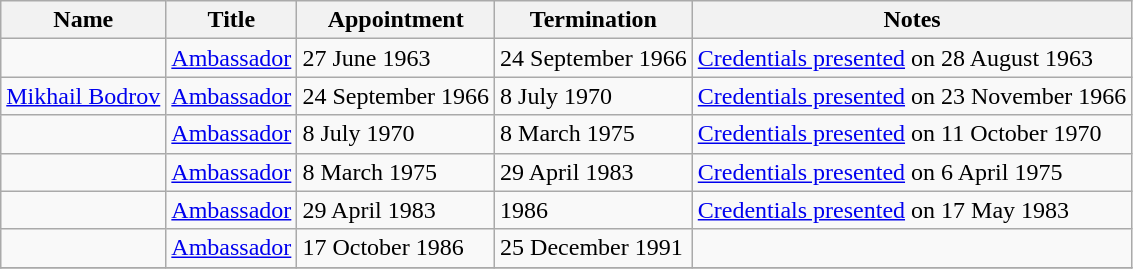<table class="wikitable">
<tr valign="middle">
<th>Name</th>
<th>Title</th>
<th>Appointment</th>
<th>Termination</th>
<th>Notes</th>
</tr>
<tr>
<td></td>
<td><a href='#'>Ambassador</a></td>
<td>27 June 1963</td>
<td>24 September 1966</td>
<td><a href='#'>Credentials presented</a> on 28 August 1963</td>
</tr>
<tr>
<td><a href='#'>Mikhail Bodrov</a></td>
<td><a href='#'>Ambassador</a></td>
<td>24 September 1966</td>
<td>8 July 1970</td>
<td><a href='#'>Credentials presented</a> on 23 November 1966</td>
</tr>
<tr>
<td></td>
<td><a href='#'>Ambassador</a></td>
<td>8 July 1970</td>
<td>8 March 1975</td>
<td><a href='#'>Credentials presented</a> on 11 October 1970</td>
</tr>
<tr>
<td></td>
<td><a href='#'>Ambassador</a></td>
<td>8 March 1975</td>
<td>29 April 1983</td>
<td><a href='#'>Credentials presented</a> on 6 April 1975</td>
</tr>
<tr>
<td></td>
<td><a href='#'>Ambassador</a></td>
<td>29 April 1983</td>
<td>1986</td>
<td><a href='#'>Credentials presented</a> on 17 May 1983</td>
</tr>
<tr>
<td></td>
<td><a href='#'>Ambassador</a></td>
<td>17 October 1986</td>
<td>25 December 1991</td>
<td></td>
</tr>
<tr>
</tr>
</table>
